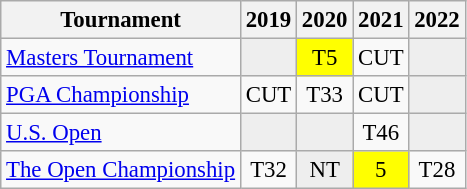<table class="wikitable" style="font-size:95%;text-align:center;">
<tr>
<th>Tournament</th>
<th>2019</th>
<th>2020</th>
<th>2021</th>
<th>2022</th>
</tr>
<tr>
<td align=left><a href='#'>Masters Tournament</a></td>
<td style="background:#eeeeee;"></td>
<td style="background:yellow;">T5</td>
<td>CUT</td>
<td style="background:#eeeeee;"></td>
</tr>
<tr>
<td align=left><a href='#'>PGA Championship</a></td>
<td>CUT</td>
<td>T33</td>
<td>CUT</td>
<td style="background:#eeeeee;"></td>
</tr>
<tr>
<td align=left><a href='#'>U.S. Open</a></td>
<td style="background:#eeeeee;"></td>
<td style="background:#eeeeee;"></td>
<td>T46</td>
<td style="background:#eeeeee;"></td>
</tr>
<tr>
<td align=left><a href='#'>The Open Championship</a></td>
<td>T32</td>
<td style="background:#eeeeee;">NT</td>
<td style="background:yellow;">5</td>
<td>T28</td>
</tr>
</table>
